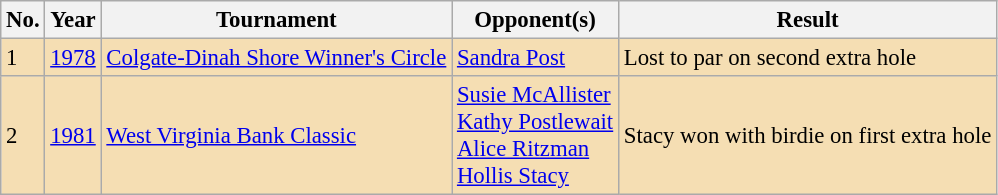<table class="wikitable" style="font-size:95%;">
<tr>
<th>No.</th>
<th>Year</th>
<th>Tournament</th>
<th>Opponent(s)</th>
<th>Result</th>
</tr>
<tr style="background:#F5DEB3;">
<td>1</td>
<td><a href='#'>1978</a></td>
<td><a href='#'>Colgate-Dinah Shore Winner's Circle</a></td>
<td> <a href='#'>Sandra Post</a></td>
<td>Lost to par on second extra hole</td>
</tr>
<tr style="background:#F5DEB3;">
<td>2</td>
<td><a href='#'>1981</a></td>
<td><a href='#'>West Virginia Bank Classic</a></td>
<td> <a href='#'>Susie McAllister</a><br> <a href='#'>Kathy Postlewait</a><br> <a href='#'>Alice Ritzman</a><br> <a href='#'>Hollis Stacy</a></td>
<td>Stacy won with birdie on first extra hole</td>
</tr>
</table>
